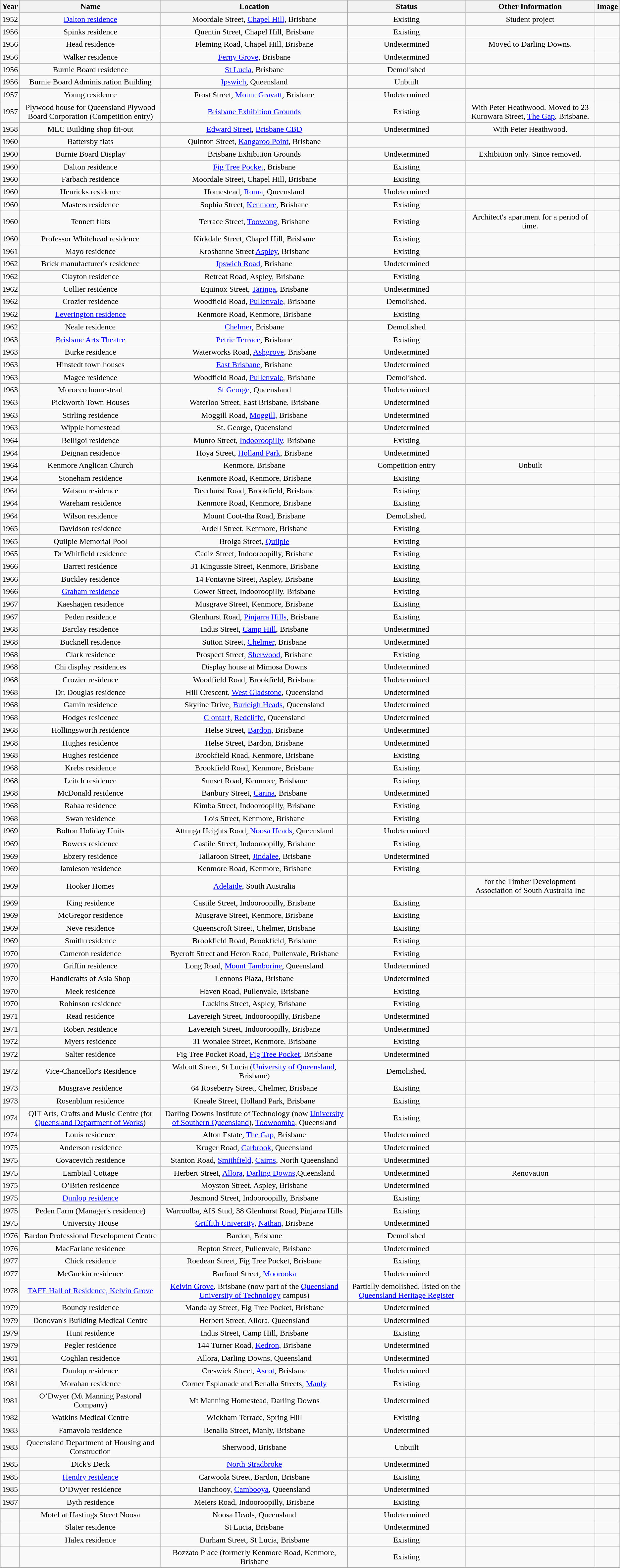<table class="wikitable sortable" style="text-align: center;">
<tr>
<th>Year</th>
<th>Name</th>
<th>Location</th>
<th>Status</th>
<th>Other Information</th>
<th class="unsortable">Image</th>
</tr>
<tr>
<td>1952</td>
<td><a href='#'>Dalton residence</a></td>
<td>Moordale Street, <a href='#'>Chapel Hill</a>, Brisbane</td>
<td>Existing</td>
<td>Student project</td>
<td></td>
</tr>
<tr>
<td>1956</td>
<td>Spinks residence</td>
<td>Quentin Street, Chapel Hill, Brisbane</td>
<td>Existing</td>
<td></td>
<td></td>
</tr>
<tr>
<td>1956</td>
<td>Head residence</td>
<td>Fleming Road, Chapel Hill, Brisbane</td>
<td>Undetermined</td>
<td>Moved to Darling Downs.</td>
<td></td>
</tr>
<tr>
<td>1956</td>
<td>Walker residence</td>
<td><a href='#'>Ferny Grove</a>, Brisbane</td>
<td>Undetermined</td>
<td></td>
<td></td>
</tr>
<tr>
<td>1956</td>
<td>Burnie Board residence</td>
<td><a href='#'>St Lucia</a>, Brisbane</td>
<td>Demolished</td>
<td></td>
<td></td>
</tr>
<tr>
<td>1956</td>
<td>Burnie Board Administration Building</td>
<td><a href='#'>Ipswich</a>, Queensland</td>
<td>Unbuilt</td>
<td></td>
<td></td>
</tr>
<tr>
<td>1957</td>
<td>Young residence</td>
<td>Frost Street, <a href='#'>Mount Gravatt</a>, Brisbane</td>
<td>Undetermined</td>
<td></td>
<td></td>
</tr>
<tr>
<td>1957</td>
<td>Plywood house for Queensland Plywood Board Corporation (Competition entry)</td>
<td><a href='#'>Brisbane Exhibition Grounds</a></td>
<td>Existing</td>
<td>With Peter Heathwood. Moved to 23 Kurowara Street, <a href='#'>The Gap</a>, Brisbane.</td>
<td></td>
</tr>
<tr>
<td>1958</td>
<td>MLC Building shop fit-out</td>
<td><a href='#'>Edward Street</a>, <a href='#'>Brisbane CBD</a></td>
<td>Undetermined</td>
<td>With Peter Heathwood.</td>
<td></td>
</tr>
<tr>
<td>1960</td>
<td>Battersby flats</td>
<td>Quinton Street, <a href='#'>Kangaroo Point</a>, Brisbane</td>
<td></td>
<td></td>
<td></td>
</tr>
<tr>
<td>1960</td>
<td>Burnie Board Display</td>
<td>Brisbane Exhibition Grounds</td>
<td>Undetermined</td>
<td>Exhibition only. Since removed.</td>
<td></td>
</tr>
<tr>
<td>1960</td>
<td>Dalton residence</td>
<td><a href='#'>Fig Tree Pocket</a>, Brisbane</td>
<td>Existing</td>
<td></td>
<td></td>
</tr>
<tr>
<td>1960</td>
<td>Farbach residence</td>
<td>Moordale Street, Chapel Hill, Brisbane</td>
<td>Existing</td>
<td></td>
<td></td>
</tr>
<tr>
<td>1960</td>
<td>Henricks residence</td>
<td>Homestead, <a href='#'>Roma</a>, Queensland</td>
<td>Undetermined</td>
<td></td>
<td></td>
</tr>
<tr>
<td>1960</td>
<td>Masters residence</td>
<td>Sophia Street, <a href='#'>Kenmore</a>, Brisbane</td>
<td>Existing</td>
<td></td>
<td></td>
</tr>
<tr>
<td>1960</td>
<td>Tennett flats</td>
<td>Terrace Street, <a href='#'>Toowong</a>, Brisbane</td>
<td>Existing</td>
<td>Architect's apartment for a period of time.</td>
<td></td>
</tr>
<tr>
<td>1960</td>
<td>Professor Whitehead residence</td>
<td>Kirkdale Street, Chapel Hill, Brisbane</td>
<td>Existing</td>
<td></td>
<td></td>
</tr>
<tr>
<td>1961</td>
<td>Mayo residence</td>
<td>Kroshanne Street <a href='#'>Aspley</a>, Brisbane</td>
<td>Existing</td>
<td></td>
<td></td>
</tr>
<tr>
<td>1962</td>
<td>Brick manufacturer's residence</td>
<td><a href='#'>Ipswich Road</a>, Brisbane</td>
<td>Undetermined</td>
<td></td>
<td></td>
</tr>
<tr>
<td>1962</td>
<td>Clayton residence</td>
<td>Retreat Road, Aspley, Brisbane</td>
<td>Existing</td>
<td></td>
<td></td>
</tr>
<tr>
<td>1962</td>
<td>Collier residence</td>
<td>Equinox Street, <a href='#'>Taringa</a>, Brisbane</td>
<td>Undetermined</td>
<td></td>
<td></td>
</tr>
<tr>
<td>1962</td>
<td>Crozier residence</td>
<td>Woodfield Road, <a href='#'>Pullenvale</a>, Brisbane</td>
<td>Demolished.</td>
<td></td>
<td></td>
</tr>
<tr>
<td>1962</td>
<td><a href='#'>Leverington residence</a></td>
<td>Kenmore Road, Kenmore, Brisbane</td>
<td>Existing</td>
<td></td>
<td></td>
</tr>
<tr>
<td>1962</td>
<td>Neale residence</td>
<td><a href='#'>Chelmer</a>, Brisbane</td>
<td>Demolished</td>
<td></td>
<td></td>
</tr>
<tr>
<td>1963</td>
<td><a href='#'>Brisbane Arts Theatre</a></td>
<td><a href='#'>Petrie Terrace</a>, Brisbane</td>
<td>Existing</td>
<td></td>
<td></td>
</tr>
<tr>
<td>1963</td>
<td>Burke residence</td>
<td>Waterworks Road, <a href='#'>Ashgrove</a>, Brisbane</td>
<td>Undetermined</td>
<td></td>
<td></td>
</tr>
<tr>
<td>1963</td>
<td>Hinstedt town houses</td>
<td><a href='#'>East Brisbane</a>, Brisbane</td>
<td>Undetermined</td>
<td></td>
<td></td>
</tr>
<tr>
<td>1963</td>
<td>Magee residence</td>
<td>Woodfield Road, <a href='#'>Pullenvale</a>, Brisbane</td>
<td>Demolished.</td>
<td></td>
<td></td>
</tr>
<tr>
<td>1963</td>
<td>Morocco homestead</td>
<td><a href='#'>St George</a>, Queensland</td>
<td>Undetermined</td>
<td></td>
<td></td>
</tr>
<tr>
<td>1963</td>
<td>Pickworth Town Houses</td>
<td>Waterloo Street, East Brisbane, Brisbane</td>
<td>Undetermined</td>
<td></td>
<td></td>
</tr>
<tr>
<td>1963</td>
<td>Stirling residence</td>
<td>Moggill Road, <a href='#'>Moggill</a>, Brisbane</td>
<td>Undetermined</td>
<td></td>
<td></td>
</tr>
<tr>
<td>1963</td>
<td>Wipple homestead</td>
<td>St. George, Queensland</td>
<td>Undetermined</td>
<td></td>
<td></td>
</tr>
<tr>
<td>1964</td>
<td>Belligoi residence</td>
<td>Munro Street, <a href='#'>Indooroopilly</a>, Brisbane</td>
<td>Existing</td>
<td></td>
<td></td>
</tr>
<tr>
<td>1964</td>
<td>Deignan residence</td>
<td>Hoya Street, <a href='#'>Holland Park</a>, Brisbane</td>
<td>Undetermined</td>
<td></td>
<td></td>
</tr>
<tr>
<td>1964</td>
<td>Kenmore Anglican Church</td>
<td>Kenmore, Brisbane</td>
<td>Competition entry</td>
<td>Unbuilt</td>
<td></td>
</tr>
<tr>
<td>1964</td>
<td>Stoneham residence</td>
<td>Kenmore Road, Kenmore, Brisbane</td>
<td>Existing</td>
<td></td>
<td></td>
</tr>
<tr>
<td>1964</td>
<td>Watson residence</td>
<td>Deerhurst Road, Brookfield, Brisbane</td>
<td>Existing</td>
<td></td>
<td></td>
</tr>
<tr>
<td>1964</td>
<td>Wareham residence</td>
<td>Kenmore Road, Kenmore, Brisbane</td>
<td>Existing</td>
<td></td>
<td></td>
</tr>
<tr>
<td>1964</td>
<td>Wilson residence</td>
<td>Mount Coot-tha Road, Brisbane</td>
<td>Demolished.</td>
<td></td>
<td></td>
</tr>
<tr>
<td>1965</td>
<td>Davidson residence</td>
<td>Ardell Street, Kenmore, Brisbane</td>
<td>Existing</td>
<td></td>
<td></td>
</tr>
<tr>
<td>1965</td>
<td>Quilpie Memorial Pool</td>
<td>Brolga Street, <a href='#'>Quilpie</a></td>
<td>Existing</td>
<td></td>
<td></td>
</tr>
<tr>
<td>1965</td>
<td>Dr Whitfield residence</td>
<td>Cadiz Street, Indooroopilly, Brisbane</td>
<td>Existing</td>
<td></td>
<td></td>
</tr>
<tr>
<td>1966</td>
<td>Barrett residence</td>
<td>31 Kingussie Street, Kenmore, Brisbane</td>
<td>Existing</td>
<td></td>
<td></td>
</tr>
<tr>
<td>1966</td>
<td>Buckley residence</td>
<td>14 Fontayne Street, Aspley, Brisbane</td>
<td>Existing</td>
<td></td>
<td></td>
</tr>
<tr>
<td>1966</td>
<td><a href='#'>Graham residence</a></td>
<td>Gower Street, Indooroopilly, Brisbane</td>
<td>Existing</td>
<td></td>
<td></td>
</tr>
<tr>
<td>1967</td>
<td>Kaeshagen residence</td>
<td>Musgrave Street, Kenmore, Brisbane</td>
<td>Existing</td>
<td></td>
<td></td>
</tr>
<tr>
<td>1967</td>
<td>Peden residence</td>
<td>Glenhurst Road, <a href='#'>Pinjarra Hills</a>, Brisbane</td>
<td>Existing</td>
<td></td>
<td></td>
</tr>
<tr>
<td>1968</td>
<td>Barclay residence</td>
<td>Indus Street, <a href='#'>Camp Hill</a>, Brisbane</td>
<td>Undetermined</td>
<td></td>
<td></td>
</tr>
<tr>
<td>1968</td>
<td>Bucknell residence</td>
<td>Sutton Street, <a href='#'>Chelmer</a>, Brisbane</td>
<td>Undetermined</td>
<td></td>
<td></td>
</tr>
<tr>
<td>1968</td>
<td>Clark residence</td>
<td>Prospect Street, <a href='#'>Sherwood</a>, Brisbane</td>
<td>Existing</td>
<td></td>
<td></td>
</tr>
<tr>
<td>1968</td>
<td>Chi display residences</td>
<td>Display house at Mimosa Downs</td>
<td>Undetermined</td>
<td></td>
<td></td>
</tr>
<tr>
<td>1968</td>
<td>Crozier residence</td>
<td>Woodfield Road, Brookfield, Brisbane</td>
<td>Undetermined</td>
<td></td>
<td></td>
</tr>
<tr>
<td>1968</td>
<td>Dr. Douglas residence</td>
<td>Hill Crescent, <a href='#'>West Gladstone</a>, Queensland</td>
<td>Undetermined</td>
<td></td>
<td></td>
</tr>
<tr>
<td>1968</td>
<td>Gamin residence</td>
<td>Skyline Drive, <a href='#'>Burleigh Heads</a>, Queensland</td>
<td>Undetermined</td>
<td></td>
<td></td>
</tr>
<tr>
<td>1968</td>
<td>Hodges residence</td>
<td><a href='#'>Clontarf</a>, <a href='#'>Redcliffe</a>, Queensland</td>
<td>Undetermined</td>
<td></td>
<td></td>
</tr>
<tr>
<td>1968</td>
<td>Hollingsworth residence</td>
<td>Helse Street, <a href='#'>Bardon</a>, Brisbane</td>
<td>Undetermined</td>
<td></td>
<td></td>
</tr>
<tr>
<td>1968</td>
<td>Hughes residence</td>
<td>Helse Street, Bardon, Brisbane</td>
<td>Undetermined</td>
<td></td>
<td></td>
</tr>
<tr>
<td>1968</td>
<td>Hughes residence</td>
<td>Brookfield Road, Kenmore, Brisbane</td>
<td>Existing</td>
<td></td>
<td></td>
</tr>
<tr>
<td>1968</td>
<td>Krebs residence</td>
<td>Brookfield Road, Kenmore, Brisbane</td>
<td>Existing</td>
<td></td>
<td></td>
</tr>
<tr>
<td>1968</td>
<td>Leitch residence</td>
<td>Sunset Road, Kenmore, Brisbane</td>
<td>Existing</td>
<td></td>
<td></td>
</tr>
<tr>
<td>1968</td>
<td>McDonald residence</td>
<td>Banbury Street, <a href='#'>Carina</a>, Brisbane</td>
<td>Undetermined</td>
<td></td>
<td></td>
</tr>
<tr>
<td>1968</td>
<td>Rabaa residence</td>
<td>Kimba Street, Indooroopilly, Brisbane</td>
<td>Existing</td>
<td></td>
<td></td>
</tr>
<tr>
<td>1968</td>
<td>Swan residence</td>
<td>Lois Street, Kenmore, Brisbane</td>
<td>Existing</td>
<td></td>
<td></td>
</tr>
<tr>
<td>1969</td>
<td>Bolton Holiday Units</td>
<td>Attunga Heights Road, <a href='#'>Noosa Heads</a>, Queensland</td>
<td>Undetermined</td>
<td></td>
<td></td>
</tr>
<tr>
<td>1969</td>
<td>Bowers residence</td>
<td>Castile Street, Indooroopilly, Brisbane</td>
<td>Existing</td>
<td></td>
<td></td>
</tr>
<tr>
<td>1969</td>
<td>Ebzery residence</td>
<td>Tallaroon Street, <a href='#'>Jindalee</a>, Brisbane</td>
<td>Undetermined</td>
<td></td>
<td></td>
</tr>
<tr>
<td>1969</td>
<td>Jamieson residence</td>
<td>Kenmore Road, Kenmore, Brisbane</td>
<td>Existing</td>
<td></td>
<td></td>
</tr>
<tr>
<td>1969</td>
<td>Hooker Homes</td>
<td><a href='#'>Adelaide</a>, South Australia</td>
<td></td>
<td>for the Timber Development Association of South Australia Inc</td>
<td></td>
</tr>
<tr>
<td>1969</td>
<td>King residence</td>
<td>Castile Street, Indooroopilly, Brisbane</td>
<td>Existing</td>
<td></td>
<td></td>
</tr>
<tr>
<td>1969</td>
<td>McGregor residence</td>
<td>Musgrave Street, Kenmore, Brisbane</td>
<td>Existing</td>
<td></td>
<td></td>
</tr>
<tr>
<td>1969</td>
<td>Neve residence</td>
<td>Queenscroft Street, Chelmer, Brisbane</td>
<td>Existing</td>
<td></td>
<td></td>
</tr>
<tr>
<td>1969</td>
<td>Smith residence</td>
<td>Brookfield Road, Brookfield, Brisbane</td>
<td>Existing</td>
<td></td>
<td></td>
</tr>
<tr>
<td>1970</td>
<td>Cameron residence</td>
<td>Bycroft Street and Heron Road, Pullenvale, Brisbane</td>
<td>Existing</td>
<td></td>
<td></td>
</tr>
<tr>
<td>1970</td>
<td>Griffin residence</td>
<td>Long Road, <a href='#'>Mount Tamborine</a>, Queensland</td>
<td>Undetermined</td>
<td></td>
<td></td>
</tr>
<tr>
<td>1970</td>
<td>Handicrafts of Asia Shop</td>
<td>Lennons Plaza, Brisbane</td>
<td>Undetermined</td>
<td></td>
<td></td>
</tr>
<tr>
<td>1970</td>
<td>Meek residence</td>
<td>Haven Road, Pullenvale, Brisbane</td>
<td>Existing</td>
<td></td>
<td></td>
</tr>
<tr>
<td>1970</td>
<td>Robinson residence</td>
<td>Luckins Street, Aspley, Brisbane</td>
<td>Existing</td>
<td></td>
<td></td>
</tr>
<tr>
<td>1971</td>
<td>Read residence</td>
<td>Lavereigh Street, Indooroopilly, Brisbane</td>
<td>Undetermined</td>
<td></td>
<td></td>
</tr>
<tr>
<td>1971</td>
<td>Robert residence</td>
<td>Lavereigh Street, Indooroopilly, Brisbane</td>
<td>Undetermined</td>
<td></td>
<td></td>
</tr>
<tr>
<td>1972</td>
<td>Myers residence</td>
<td>31 Wonalee Street, Kenmore, Brisbane</td>
<td>Existing</td>
<td></td>
<td></td>
</tr>
<tr>
<td>1972</td>
<td>Salter residence</td>
<td>Fig Tree Pocket Road, <a href='#'>Fig Tree Pocket</a>, Brisbane</td>
<td>Undetermined</td>
<td></td>
<td></td>
</tr>
<tr>
<td>1972</td>
<td>Vice-Chancellor's Residence</td>
<td>Walcott Street, St Lucia (<a href='#'>University of Queensland</a>, Brisbane)</td>
<td>Demolished.</td>
<td></td>
<td></td>
</tr>
<tr>
<td>1973</td>
<td>Musgrave residence</td>
<td>64 Roseberry Street, Chelmer, Brisbane</td>
<td>Existing</td>
<td></td>
<td></td>
</tr>
<tr>
<td>1973</td>
<td>Rosenblum residence</td>
<td>Kneale Street, Holland Park, Brisbane</td>
<td>Existing</td>
<td></td>
<td></td>
</tr>
<tr>
<td>1974</td>
<td>QIT Arts, Crafts and Music Centre (for <a href='#'>Queensland Department of Works</a>)</td>
<td>Darling Downs Institute of Technology (now <a href='#'>University of Southern Queensland</a>), <a href='#'>Toowoomba</a>, Queensland</td>
<td>Existing</td>
<td></td>
<td></td>
</tr>
<tr>
<td>1974</td>
<td>Louis residence</td>
<td>Alton Estate, <a href='#'>The Gap</a>, Brisbane</td>
<td>Undetermined</td>
<td></td>
<td></td>
</tr>
<tr>
<td>1975</td>
<td>Anderson residence</td>
<td>Kruger Road, <a href='#'>Carbrook</a>, Queensland</td>
<td>Undetermined</td>
<td></td>
<td></td>
</tr>
<tr>
<td>1975</td>
<td>Covacevich residence</td>
<td>Stanton Road, <a href='#'>Smithfield</a>, <a href='#'>Cairns</a>, North Queensland</td>
<td>Undetermined</td>
<td></td>
<td></td>
</tr>
<tr>
<td>1975</td>
<td>Lambtail Cottage</td>
<td>Herbert Street, <a href='#'>Allora</a>, <a href='#'>Darling Downs</a>,Queensland</td>
<td>Undetermined</td>
<td>Renovation</td>
<td></td>
</tr>
<tr>
<td>1975</td>
<td>O’Brien residence</td>
<td>Moyston Street, Aspley, Brisbane</td>
<td>Undetermined</td>
<td></td>
<td></td>
</tr>
<tr>
<td>1975</td>
<td><a href='#'>Dunlop residence</a></td>
<td>Jesmond Street, Indooroopilly, Brisbane</td>
<td>Existing</td>
<td></td>
<td></td>
</tr>
<tr>
<td>1975</td>
<td>Peden Farm (Manager's residence)</td>
<td>Warroolba, AIS Stud, 38 Glenhurst Road, Pinjarra Hills</td>
<td>Existing</td>
<td></td>
<td></td>
</tr>
<tr>
<td>1975</td>
<td>University House</td>
<td><a href='#'>Griffith University</a>, <a href='#'>Nathan</a>, Brisbane</td>
<td>Undetermined</td>
<td></td>
<td></td>
</tr>
<tr>
<td>1976</td>
<td>Bardon Professional Development Centre</td>
<td>Bardon, Brisbane</td>
<td>Demolished</td>
<td></td>
<td></td>
</tr>
<tr>
<td>1976</td>
<td>MacFarlane residence</td>
<td>Repton Street, Pullenvale, Brisbane</td>
<td>Undetermined</td>
<td></td>
<td></td>
</tr>
<tr>
<td>1977</td>
<td>Chick residence</td>
<td>Roedean Street, Fig Tree Pocket, Brisbane</td>
<td>Existing</td>
<td></td>
<td></td>
</tr>
<tr>
<td>1977</td>
<td>McGuckin residence</td>
<td>Barfood Street, <a href='#'>Moorooka</a></td>
<td>Undetermined</td>
<td></td>
<td></td>
</tr>
<tr>
<td>1978</td>
<td><a href='#'>TAFE Hall of Residence, Kelvin Grove</a></td>
<td><a href='#'>Kelvin Grove</a>, Brisbane (now part of the <a href='#'>Queensland University of Technology</a> campus)</td>
<td>Partially demolished, listed on the <a href='#'>Queensland Heritage Register</a></td>
<td></td>
<td></td>
</tr>
<tr>
<td>1979</td>
<td>Boundy residence</td>
<td>Mandalay Street, Fig Tree Pocket, Brisbane</td>
<td>Undetermined</td>
<td></td>
<td></td>
</tr>
<tr>
<td>1979</td>
<td>Donovan's Building Medical Centre</td>
<td>Herbert Street, Allora, Queensland</td>
<td>Undetermined</td>
<td></td>
<td></td>
</tr>
<tr>
<td>1979</td>
<td>Hunt residence</td>
<td>Indus Street, Camp Hill, Brisbane</td>
<td>Existing</td>
<td></td>
<td></td>
</tr>
<tr>
<td>1979</td>
<td>Pegler residence</td>
<td>144 Turner Road, <a href='#'>Kedron</a>, Brisbane</td>
<td>Undetermined</td>
<td></td>
<td></td>
</tr>
<tr>
<td>1981</td>
<td>Coghlan residence</td>
<td>Allora, Darling Downs, Queensland</td>
<td>Undetermined</td>
<td></td>
<td></td>
</tr>
<tr>
<td>1981</td>
<td>Dunlop residence</td>
<td>Creswick Street, <a href='#'>Ascot</a>, Brisbane</td>
<td>Undetermined</td>
<td></td>
<td></td>
</tr>
<tr>
<td>1981</td>
<td>Morahan residence</td>
<td>Corner Esplanade and Benalla Streets, <a href='#'>Manly</a></td>
<td>Existing</td>
<td></td>
<td></td>
</tr>
<tr>
<td>1981</td>
<td>O’Dwyer (Mt Manning Pastoral Company)</td>
<td>Mt Manning Homestead, Darling Downs</td>
<td>Undetermined</td>
<td></td>
<td></td>
</tr>
<tr>
<td>1982</td>
<td>Watkins Medical Centre</td>
<td>Wickham Terrace, Spring Hill</td>
<td>Existing</td>
<td></td>
<td></td>
</tr>
<tr>
<td>1983</td>
<td>Famavola residence</td>
<td>Benalla Street, Manly, Brisbane</td>
<td>Undetermined</td>
<td></td>
<td></td>
</tr>
<tr>
<td>1983</td>
<td>Queensland Department of Housing and Construction</td>
<td>Sherwood, Brisbane</td>
<td>Unbuilt</td>
<td></td>
<td></td>
</tr>
<tr>
<td>1985</td>
<td>Dick's Deck</td>
<td><a href='#'>North Stradbroke</a></td>
<td>Undetermined</td>
<td></td>
<td></td>
</tr>
<tr>
<td>1985</td>
<td><a href='#'>Hendry residence</a></td>
<td>Carwoola Street, Bardon, Brisbane</td>
<td>Existing</td>
<td></td>
<td></td>
</tr>
<tr>
<td>1985</td>
<td>O’Dwyer residence</td>
<td>Banchooy, <a href='#'>Cambooya</a>, Queensland</td>
<td>Undetermined</td>
<td></td>
<td></td>
</tr>
<tr>
<td>1987</td>
<td>Byth residence</td>
<td>Meiers Road, Indooroopilly, Brisbane</td>
<td>Existing</td>
<td></td>
<td></td>
</tr>
<tr>
<td></td>
<td>Motel at Hastings Street Noosa</td>
<td>Noosa Heads, Queensland</td>
<td>Undetermined</td>
<td></td>
<td></td>
</tr>
<tr>
<td></td>
<td>Slater residence</td>
<td>St Lucia, Brisbane</td>
<td>Undetermined</td>
<td></td>
<td></td>
</tr>
<tr>
<td></td>
<td>Halex residence</td>
<td>Durham Street, St Lucia, Brisbane</td>
<td>Existing</td>
<td></td>
<td></td>
</tr>
<tr>
<td></td>
<td></td>
<td>Bozzato Place (formerly Kenmore Road, Kenmore, Brisbane</td>
<td>Existing</td>
<td></td>
<td></td>
</tr>
<tr>
</tr>
</table>
